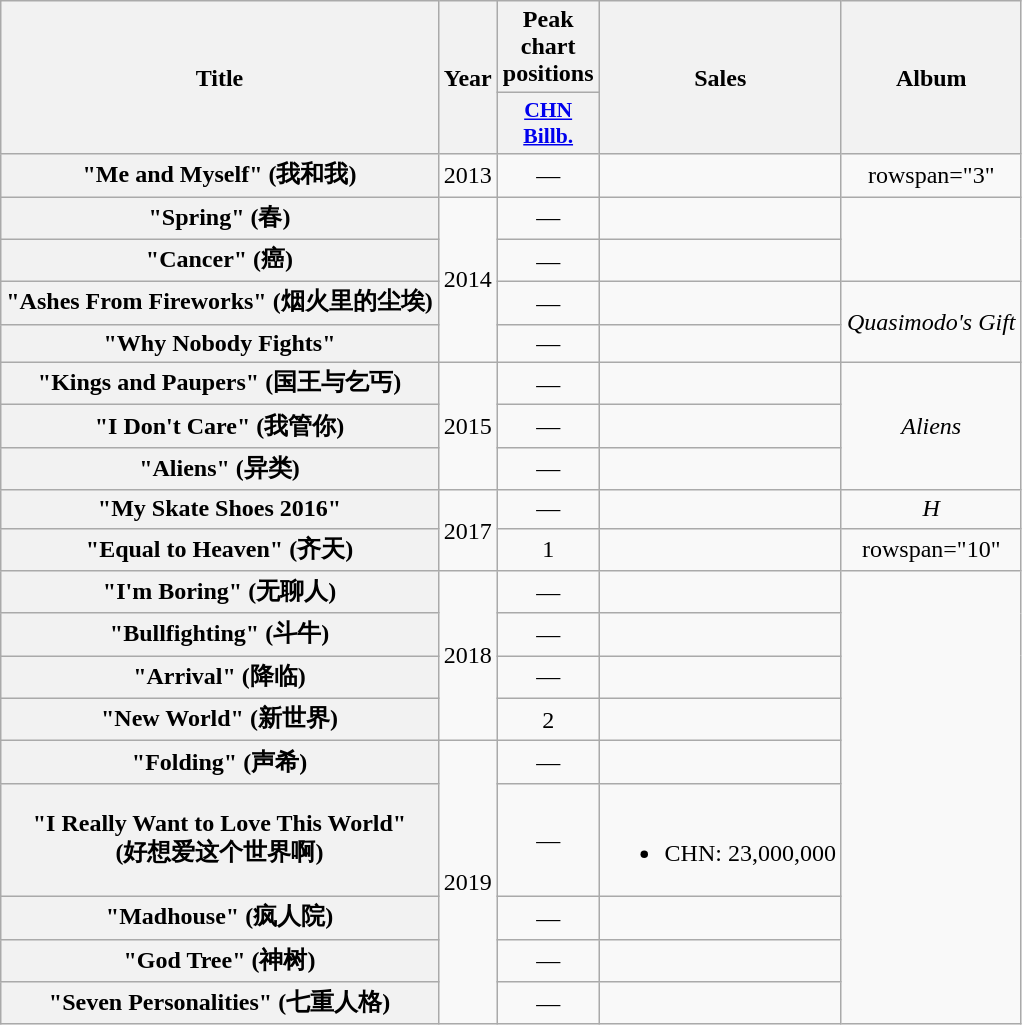<table class="wikitable plainrowheaders" style="text-align:center;">
<tr>
<th rowspan="2">Title</th>
<th rowspan="2">Year</th>
<th>Peak chart positions</th>
<th rowspan="2">Sales</th>
<th rowspan="2">Album</th>
</tr>
<tr>
<th scope="col" style="width:3em;font-size:90%;"><a href='#'>CHN Billb.</a><br></th>
</tr>
<tr>
<th scope="row">"Me and Myself" (我和我)</th>
<td>2013</td>
<td>—</td>
<td></td>
<td>rowspan="3" </td>
</tr>
<tr>
<th scope="row">"Spring" (春)</th>
<td rowspan="4">2014</td>
<td>—</td>
<td></td>
</tr>
<tr>
<th scope="row">"Cancer" (癌)</th>
<td>—</td>
<td></td>
</tr>
<tr>
<th scope="row">"Ashes From Fireworks" (烟火里的尘埃)</th>
<td>—</td>
<td></td>
<td rowspan="2"><em>Quasimodo's Gift</em></td>
</tr>
<tr>
<th scope="row">"Why Nobody Fights"</th>
<td>—</td>
<td></td>
</tr>
<tr>
<th scope="row">"Kings and Paupers" (国王与乞丐)</th>
<td rowspan="3">2015</td>
<td>—</td>
<td></td>
<td rowspan="3"><em>Aliens</em></td>
</tr>
<tr>
<th scope="row">"I Don't Care" (我管你)</th>
<td>—</td>
<td></td>
</tr>
<tr>
<th scope="row">"Aliens" (异类)</th>
<td>—</td>
<td></td>
</tr>
<tr>
<th scope="row">"My Skate Shoes 2016"</th>
<td rowspan="2">2017</td>
<td>—</td>
<td></td>
<td><em>H</em></td>
</tr>
<tr>
<th scope="row">"Equal to Heaven" (齐天)</th>
<td>1</td>
<td></td>
<td>rowspan="10" </td>
</tr>
<tr>
<th scope="row">"I'm Boring" (无聊人)</th>
<td rowspan="4">2018</td>
<td>—</td>
<td></td>
</tr>
<tr>
<th scope="row">"Bullfighting" (斗牛)</th>
<td>—</td>
<td></td>
</tr>
<tr>
<th scope="row">"Arrival" (降临)</th>
<td>—</td>
<td></td>
</tr>
<tr>
<th scope="row">"New World" (新世界)</th>
<td>2</td>
<td></td>
</tr>
<tr>
<th scope="row">"Folding" (声希)</th>
<td rowspan="5">2019</td>
<td>—</td>
<td></td>
</tr>
<tr>
<th scope="row">"I Really Want to Love This World"<br>(好想爱这个世界啊)</th>
<td>—</td>
<td><br><ul><li>CHN: 23,000,000</li></ul></td>
</tr>
<tr>
<th scope="row">"Madhouse" (疯人院)</th>
<td>—</td>
<td></td>
</tr>
<tr>
<th scope="row">"God Tree" (神树)</th>
<td>—</td>
<td></td>
</tr>
<tr>
<th scope="row">"Seven Personalities" (七重人格)</th>
<td>—</td>
<td></td>
</tr>
</table>
